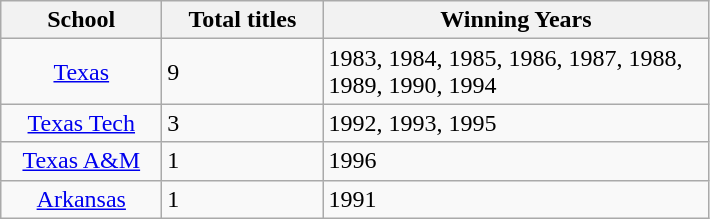<table class="wikitable">
<tr>
<th width="100">School</th>
<th width="100">Total titles</th>
<th width="250">Winning Years</th>
</tr>
<tr>
<td style="text-align: center;"><a href='#'>Texas</a></td>
<td>9</td>
<td>1983, 1984, 1985, 1986, 1987, 1988, 1989, 1990, 1994</td>
</tr>
<tr>
<td style="text-align: center;"><a href='#'>Texas Tech</a></td>
<td>3</td>
<td>1992, 1993, 1995</td>
</tr>
<tr>
<td style="text-align: center;"><a href='#'>Texas A&M</a></td>
<td>1</td>
<td>1996</td>
</tr>
<tr>
<td style="text-align: center;"><a href='#'>Arkansas</a></td>
<td>1</td>
<td>1991</td>
</tr>
</table>
